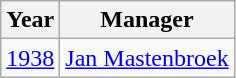<table class="wikitable">
<tr>
<th>Year</th>
<th>Manager</th>
</tr>
<tr>
<td align=center><a href='#'>1938</a></td>
<td> <a href='#'>Jan Mastenbroek</a></td>
</tr>
</table>
